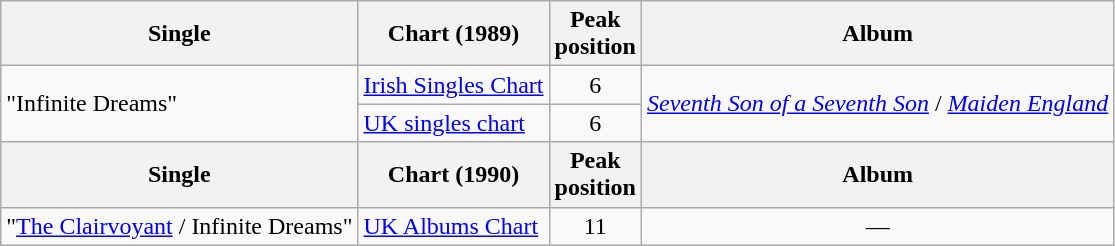<table class="wikitable sortable">
<tr>
<th>Single</th>
<th>Chart (1989)</th>
<th>Peak<br>position</th>
<th>Album</th>
</tr>
<tr>
<td rowspan="2">"Infinite Dreams"</td>
<td><a href='#'>Irish Singles Chart</a></td>
<td align="center">6</td>
<td rowspan="2"><em><a href='#'>Seventh Son of a Seventh Son</a></em> / <em><a href='#'>Maiden England</a></em></td>
</tr>
<tr>
<td><a href='#'>UK singles chart</a></td>
<td align="center">6</td>
</tr>
<tr>
<th>Single</th>
<th>Chart (1990)</th>
<th>Peak<br>position</th>
<th>Album</th>
</tr>
<tr>
<td>"<a href='#'>The Clairvoyant</a> / Infinite Dreams"</td>
<td><a href='#'>UK Albums Chart</a></td>
<td align="center">11</td>
<td rowspan="1" style="text-align:center;">—</td>
</tr>
</table>
